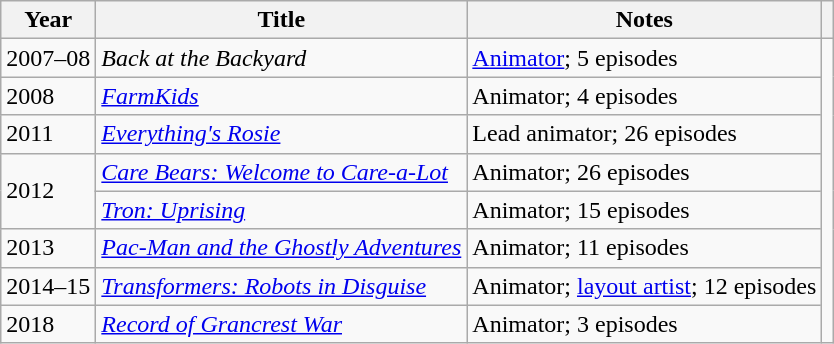<table class="wikitable">
<tr>
<th>Year</th>
<th>Title</th>
<th>Notes</th>
<th></th>
</tr>
<tr>
<td>2007–08</td>
<td><em>Back at the Backyard</em></td>
<td><a href='#'>Animator</a>; 5 episodes</td>
<td rowspan="8"></td>
</tr>
<tr>
<td>2008</td>
<td><em><a href='#'>FarmKids</a></em></td>
<td>Animator; 4 episodes</td>
</tr>
<tr>
<td>2011</td>
<td><em><a href='#'>Everything's Rosie</a></em></td>
<td>Lead animator; 26 episodes</td>
</tr>
<tr>
<td rowspan="2">2012</td>
<td><em><a href='#'>Care Bears: Welcome to Care-a-Lot</a></em></td>
<td>Animator; 26 episodes</td>
</tr>
<tr>
<td><em><a href='#'>Tron: Uprising</a></em></td>
<td>Animator; 15 episodes</td>
</tr>
<tr>
<td>2013</td>
<td><em><a href='#'>Pac-Man and the Ghostly Adventures</a></em></td>
<td>Animator; 11 episodes</td>
</tr>
<tr>
<td>2014–15</td>
<td><em><a href='#'>Transformers: Robots in Disguise</a></em></td>
<td>Animator; <a href='#'>layout artist</a>; 12 episodes</td>
</tr>
<tr>
<td>2018</td>
<td><em><a href='#'>Record of Grancrest War</a></em></td>
<td>Animator; 3 episodes</td>
</tr>
</table>
